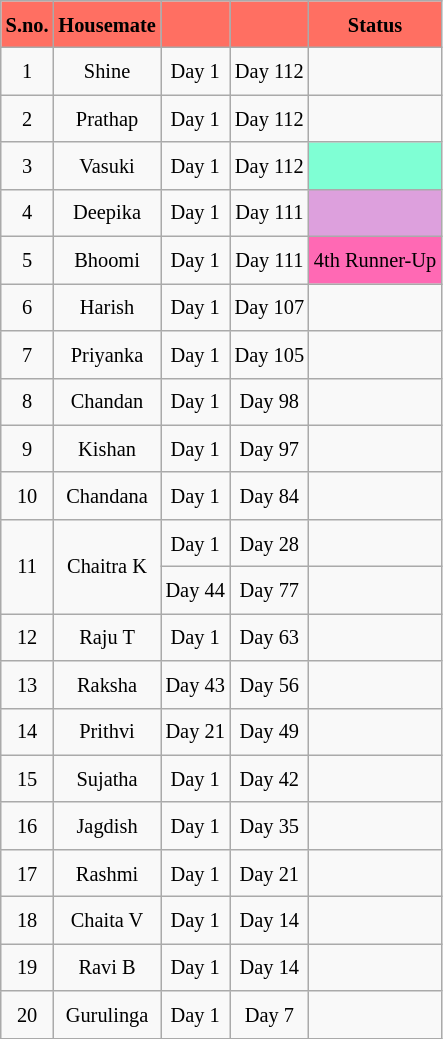<table class="wikitable sortable" style=" text-align:center; font-size:85%;  line-height:25px; width:auto;">
<tr>
<td bgcolor=#FF6F62><strong>S.no.</strong></td>
<td scope="col" bgcolor=#FF6F62><strong>Housemate</strong></td>
<td scope="col" bgcolor=#FF6F62><strong></strong></td>
<td scope="col" bgcolor=#FF6F62><strong></strong></td>
<td bgcolor=#FF6F62><strong>Status</strong></td>
</tr>
<tr>
<td>1</td>
<td>Shine</td>
<td>Day 1</td>
<td>Day 112</td>
<td></td>
</tr>
<tr>
<td>2</td>
<td>Prathap</td>
<td>Day 1</td>
<td>Day 112</td>
<td></td>
</tr>
<tr>
<td>3</td>
<td>Vasuki</td>
<td>Day 1</td>
<td>Day 112</td>
<td style="background:#7FFFD4;"></td>
</tr>
<tr>
<td>4</td>
<td>Deepika</td>
<td>Day 1</td>
<td>Day 111</td>
<td style="background:#DDA0DD; text-align:center;"></td>
</tr>
<tr>
<td>5</td>
<td>Bhoomi</td>
<td>Day 1</td>
<td>Day 111</td>
<td style="background:#FF69B4; text-align:center;">4th Runner-Up</td>
</tr>
<tr>
<td>6</td>
<td>Harish</td>
<td>Day 1</td>
<td>Day 107</td>
<td></td>
</tr>
<tr>
<td>7</td>
<td>Priyanka</td>
<td>Day 1</td>
<td>Day 105</td>
<td></td>
</tr>
<tr>
<td>8</td>
<td>Chandan</td>
<td>Day 1</td>
<td>Day 98</td>
<td></td>
</tr>
<tr>
<td>9</td>
<td>Kishan</td>
<td>Day 1</td>
<td>Day 97</td>
<td></td>
</tr>
<tr>
<td>10</td>
<td>Chandana</td>
<td>Day 1</td>
<td>Day 84</td>
<td></td>
</tr>
<tr>
<td rowspan="2">11</td>
<td rowspan="2">Chaitra K</td>
<td>Day 1</td>
<td>Day 28</td>
<td></td>
</tr>
<tr>
<td>Day 44</td>
<td>Day 77</td>
<td></td>
</tr>
<tr>
<td>12</td>
<td>Raju T</td>
<td>Day 1</td>
<td>Day 63</td>
<td></td>
</tr>
<tr>
<td>13</td>
<td>Raksha</td>
<td>Day 43</td>
<td>Day 56</td>
<td></td>
</tr>
<tr>
<td>14</td>
<td>Prithvi</td>
<td>Day 21</td>
<td>Day 49</td>
<td></td>
</tr>
<tr>
<td>15</td>
<td>Sujatha</td>
<td>Day 1</td>
<td>Day 42</td>
<td></td>
</tr>
<tr>
<td>16</td>
<td>Jagdish</td>
<td>Day 1</td>
<td>Day 35</td>
<td></td>
</tr>
<tr>
<td>17</td>
<td>Rashmi</td>
<td>Day 1</td>
<td>Day 21</td>
<td></td>
</tr>
<tr>
<td>18</td>
<td>Chaita V</td>
<td>Day 1</td>
<td>Day 14</td>
<td></td>
</tr>
<tr>
<td>19</td>
<td>Ravi B</td>
<td>Day 1</td>
<td>Day 14</td>
<td></td>
</tr>
<tr>
<td>20</td>
<td>Gurulinga</td>
<td>Day 1</td>
<td>Day 7</td>
<td></td>
</tr>
</table>
